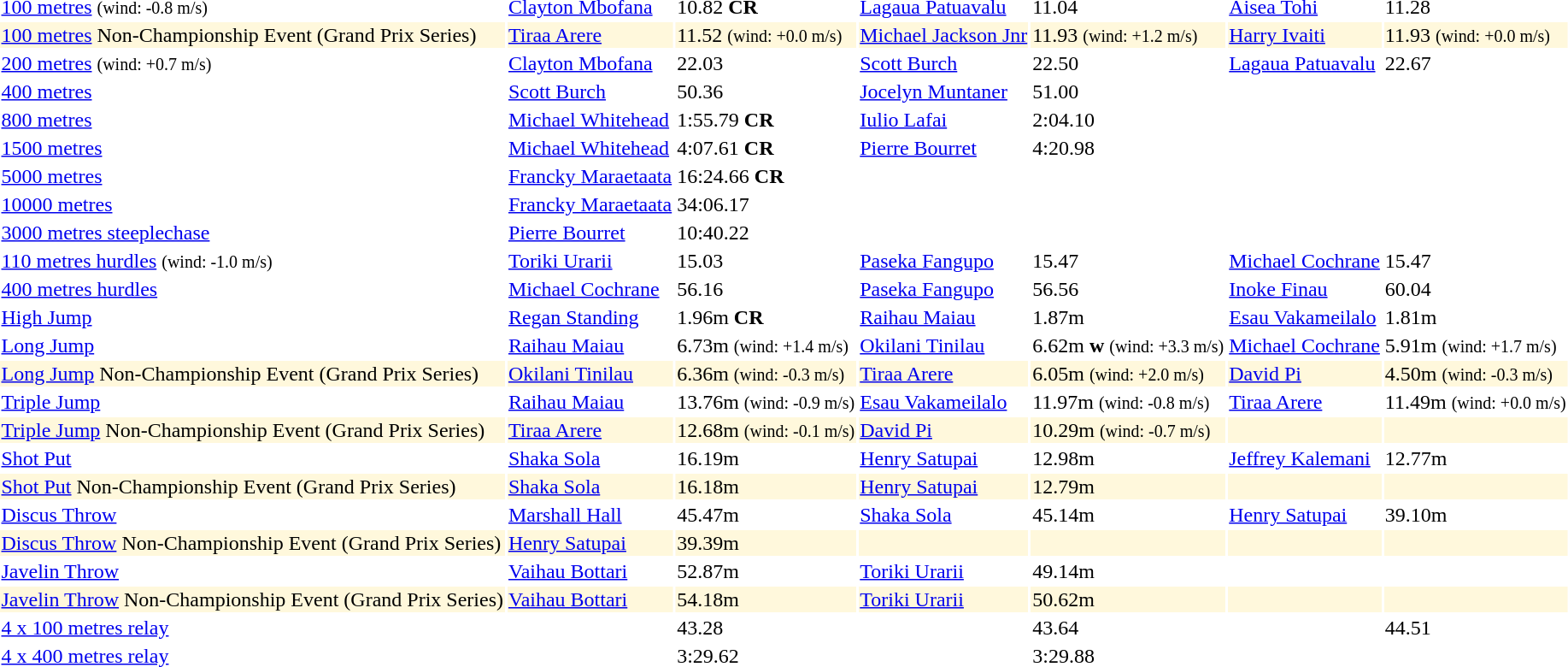<table>
<tr>
<td><a href='#'>100 metres</a> <small>(wind: -0.8 m/s)</small></td>
<td align=left><a href='#'>Clayton Mbofana</a> <br> </td>
<td>10.82 <strong>CR</strong></td>
<td align=left><a href='#'>Lagaua Patuavalu</a> <br> </td>
<td>11.04</td>
<td align=left><a href='#'>Aisea Tohi</a> <br> </td>
<td>11.28</td>
</tr>
<tr style="background-color:CornSilk">
<td><a href='#'>100 metres</a> Non-Championship Event (Grand Prix Series)</td>
<td align=left><a href='#'>Tiraa Arere</a> <br> </td>
<td>11.52 <small>(wind: +0.0 m/s)</small></td>
<td align=left><a href='#'>Michael Jackson Jnr</a> <br> </td>
<td>11.93 <small>(wind: +1.2 m/s)</small></td>
<td align=left><a href='#'>Harry Ivaiti</a> <br> </td>
<td>11.93 <small>(wind: +0.0 m/s)</small></td>
</tr>
<tr>
<td><a href='#'>200 metres</a> <small>(wind: +0.7 m/s)</small></td>
<td align=left><a href='#'>Clayton Mbofana</a> <br> </td>
<td>22.03</td>
<td align=left><a href='#'>Scott Burch</a> <br> </td>
<td>22.50</td>
<td align=left><a href='#'>Lagaua Patuavalu</a> <br> </td>
<td>22.67</td>
</tr>
<tr>
<td><a href='#'>400 metres</a></td>
<td align=left><a href='#'>Scott Burch</a> <br> </td>
<td>50.36</td>
<td align=left><a href='#'>Jocelyn Muntaner</a> <br> </td>
<td>51.00</td>
<td></td>
<td></td>
</tr>
<tr>
<td><a href='#'>800 metres</a></td>
<td align=left><a href='#'>Michael Whitehead</a> <br> </td>
<td>1:55.79 <strong>CR</strong></td>
<td align=left><a href='#'>Iulio Lafai</a> <br> </td>
<td>2:04.10</td>
<td></td>
<td></td>
</tr>
<tr>
<td><a href='#'>1500 metres</a></td>
<td align=left><a href='#'>Michael Whitehead</a> <br> </td>
<td>4:07.61 <strong>CR</strong></td>
<td align=left><a href='#'>Pierre Bourret</a> <br> </td>
<td>4:20.98</td>
<td></td>
<td></td>
</tr>
<tr>
<td><a href='#'>5000 metres</a></td>
<td align=left><a href='#'>Francky Maraetaata</a> <br> </td>
<td>16:24.66 <strong>CR</strong></td>
<td></td>
<td></td>
<td></td>
<td></td>
</tr>
<tr>
<td><a href='#'>10000 metres</a></td>
<td align=left><a href='#'>Francky Maraetaata</a> <br> </td>
<td>34:06.17</td>
<td></td>
<td></td>
<td></td>
<td></td>
</tr>
<tr>
<td><a href='#'>3000 metres steeplechase</a></td>
<td align=left><a href='#'>Pierre Bourret</a> <br> </td>
<td>10:40.22</td>
<td></td>
<td></td>
<td></td>
<td></td>
</tr>
<tr>
<td><a href='#'>110 metres hurdles</a> <small>(wind: -1.0 m/s)</small></td>
<td align=left><a href='#'>Toriki Urarii</a> <br> </td>
<td>15.03</td>
<td align=left><a href='#'>Paseka Fangupo</a> <br> </td>
<td>15.47</td>
<td align=left><a href='#'>Michael Cochrane</a> <br> </td>
<td>15.47</td>
</tr>
<tr>
<td><a href='#'>400 metres hurdles</a></td>
<td align=left><a href='#'>Michael Cochrane</a> <br> </td>
<td>56.16</td>
<td align=left><a href='#'>Paseka Fangupo</a> <br> </td>
<td>56.56</td>
<td align=left><a href='#'>Inoke Finau</a> <br> </td>
<td>60.04</td>
</tr>
<tr>
<td><a href='#'>High Jump</a></td>
<td align=left><a href='#'>Regan Standing</a> <br> </td>
<td>1.96m <strong>CR</strong></td>
<td align=left><a href='#'>Raihau Maiau</a> <br> </td>
<td>1.87m</td>
<td align=left><a href='#'>Esau Vakameilalo</a> <br> </td>
<td>1.81m</td>
</tr>
<tr>
<td><a href='#'>Long Jump</a></td>
<td align=left><a href='#'>Raihau Maiau</a> <br> </td>
<td>6.73m <small>(wind: +1.4 m/s)</small></td>
<td align=left><a href='#'>Okilani Tinilau</a> <br> </td>
<td>6.62m <strong>w</strong> <small>(wind: +3.3 m/s)</small></td>
<td align=left><a href='#'>Michael Cochrane</a> <br> </td>
<td>5.91m <small>(wind: +1.7 m/s)</small></td>
</tr>
<tr style="background-color:CornSilk">
<td><a href='#'>Long Jump</a> Non-Championship Event (Grand Prix Series)</td>
<td align=left><a href='#'>Okilani Tinilau</a> <br> </td>
<td>6.36m <small>(wind: -0.3 m/s)</small></td>
<td align=left><a href='#'>Tiraa Arere</a> <br> </td>
<td>6.05m <small>(wind: +2.0 m/s)</small></td>
<td align=left><a href='#'>David Pi</a> <br> </td>
<td>4.50m <small>(wind: -0.3 m/s)</small></td>
</tr>
<tr>
<td><a href='#'>Triple Jump</a></td>
<td align=left><a href='#'>Raihau Maiau</a> <br> </td>
<td>13.76m <small>(wind: -0.9 m/s)</small></td>
<td align=left><a href='#'>Esau Vakameilalo</a> <br> </td>
<td>11.97m <small>(wind: -0.8 m/s)</small></td>
<td align=left><a href='#'>Tiraa Arere</a> <br> </td>
<td>11.49m <small>(wind: +0.0 m/s)</small></td>
</tr>
<tr style="background-color:CornSilk">
<td><a href='#'>Triple Jump</a> Non-Championship Event (Grand Prix Series)</td>
<td align=left><a href='#'>Tiraa Arere</a> <br> </td>
<td>12.68m <small>(wind: -0.1 m/s)</small></td>
<td align=left><a href='#'>David Pi</a> <br> </td>
<td>10.29m <small>(wind: -0.7 m/s)</small></td>
<td></td>
<td></td>
</tr>
<tr>
<td><a href='#'>Shot Put</a></td>
<td align=left><a href='#'>Shaka Sola</a> <br> </td>
<td>16.19m</td>
<td align=left><a href='#'>Henry Satupai</a> <br> </td>
<td>12.98m</td>
<td align=left><a href='#'>Jeffrey Kalemani</a> <br> </td>
<td>12.77m</td>
</tr>
<tr style="background-color:CornSilk">
<td><a href='#'>Shot Put</a> Non-Championship Event (Grand Prix Series)</td>
<td align=left><a href='#'>Shaka Sola</a> <br> </td>
<td>16.18m</td>
<td align=left><a href='#'>Henry Satupai</a> <br> </td>
<td>12.79m</td>
<td></td>
<td></td>
</tr>
<tr>
<td><a href='#'>Discus Throw</a></td>
<td align=left><a href='#'>Marshall Hall</a> <br> </td>
<td>45.47m</td>
<td align=left><a href='#'>Shaka Sola</a> <br> </td>
<td>45.14m</td>
<td align=left><a href='#'>Henry Satupai</a> <br> </td>
<td>39.10m</td>
</tr>
<tr style="background-color:CornSilk">
<td><a href='#'>Discus Throw</a> Non-Championship Event (Grand Prix Series)</td>
<td align=left><a href='#'>Henry Satupai</a> <br> </td>
<td>39.39m</td>
<td></td>
<td></td>
<td></td>
<td></td>
</tr>
<tr>
<td><a href='#'>Javelin Throw</a></td>
<td align=left><a href='#'>Vaihau Bottari</a> <br> </td>
<td>52.87m</td>
<td align=left><a href='#'>Toriki Urarii</a> <br> </td>
<td>49.14m</td>
<td></td>
<td></td>
</tr>
<tr style="background-color:CornSilk">
<td><a href='#'>Javelin Throw</a> Non-Championship Event (Grand Prix Series)</td>
<td align=left><a href='#'>Vaihau Bottari</a> <br> </td>
<td>54.18m</td>
<td align=left><a href='#'>Toriki Urarii</a> <br> </td>
<td>50.62m</td>
<td></td>
<td></td>
</tr>
<tr>
<td><a href='#'>4 x 100 metres relay</a></td>
<td></td>
<td>43.28</td>
<td></td>
<td>43.64</td>
<td></td>
<td>44.51</td>
</tr>
<tr>
<td><a href='#'>4 x 400 metres relay</a></td>
<td></td>
<td>3:29.62</td>
<td></td>
<td>3:29.88</td>
<td></td>
<td></td>
</tr>
</table>
